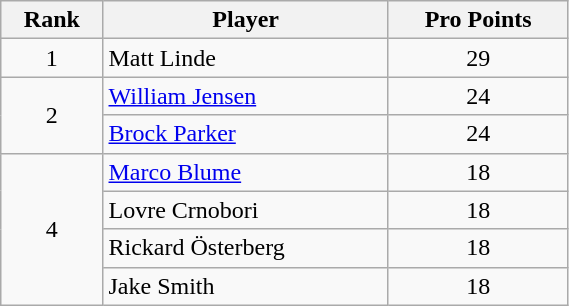<table class="wikitable" width=30%>
<tr>
<th>Rank</th>
<th>Player</th>
<th>Pro Points</th>
</tr>
<tr>
<td align=center>1</td>
<td> Matt Linde</td>
<td align=center>29</td>
</tr>
<tr>
<td align=center rowspan=2>2</td>
<td> <a href='#'>William Jensen</a></td>
<td align=center>24</td>
</tr>
<tr>
<td> <a href='#'>Brock Parker</a></td>
<td align=center>24</td>
</tr>
<tr>
<td align=center rowspan=4>4</td>
<td> <a href='#'>Marco Blume</a></td>
<td align=center>18</td>
</tr>
<tr>
<td> Lovre Crnobori</td>
<td align=center>18</td>
</tr>
<tr>
<td> Rickard Österberg</td>
<td align=center>18</td>
</tr>
<tr>
<td> Jake Smith</td>
<td align=center>18</td>
</tr>
</table>
